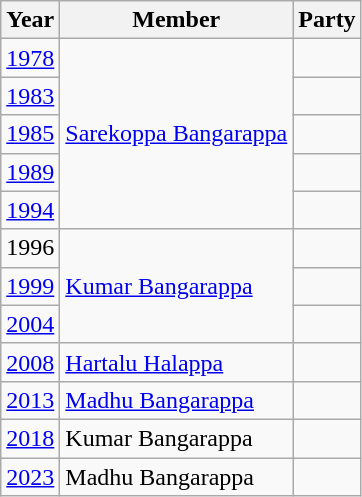<table class="wikitable sortable">
<tr>
<th>Year</th>
<th>Member</th>
<th colspan="2">Party</th>
</tr>
<tr>
<td><a href='#'>1978</a></td>
<td rowspan=5><a href='#'>Sarekoppa Bangarappa</a></td>
<td></td>
</tr>
<tr>
<td><a href='#'>1983</a></td>
<td></td>
</tr>
<tr>
<td><a href='#'>1985</a></td>
<td></td>
</tr>
<tr>
<td><a href='#'>1989</a></td>
</tr>
<tr>
<td><a href='#'>1994</a></td>
<td></td>
</tr>
<tr>
<td>1996</td>
<td rowspan="3"><a href='#'>Kumar Bangarappa</a></td>
</tr>
<tr>
<td><a href='#'>1999</a></td>
<td></td>
</tr>
<tr>
<td><a href='#'>2004</a></td>
</tr>
<tr>
<td><a href='#'>2008</a></td>
<td><a href='#'>Hartalu Halappa</a></td>
<td></td>
</tr>
<tr>
<td><a href='#'>2013</a></td>
<td><a href='#'>Madhu Bangarappa</a></td>
<td></td>
</tr>
<tr>
<td><a href='#'>2018</a></td>
<td>Kumar Bangarappa</td>
<td></td>
</tr>
<tr>
<td><a href='#'>2023</a></td>
<td>Madhu Bangarappa</td>
<td></td>
</tr>
</table>
